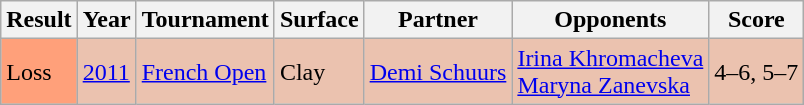<table class="sortable wikitable">
<tr>
<th>Result</th>
<th>Year</th>
<th>Tournament</th>
<th>Surface</th>
<th>Partner</th>
<th>Opponents</th>
<th class="unsortable">Score</th>
</tr>
<tr style="background:#ebc2af;">
<td style="background:#ffa07a;">Loss</td>
<td><a href='#'>2011</a></td>
<td><a href='#'>French Open</a></td>
<td>Clay</td>
<td> <a href='#'>Demi Schuurs</a></td>
<td> <a href='#'>Irina Khromacheva</a> <br>  <a href='#'>Maryna Zanevska</a></td>
<td>4–6, 5–7</td>
</tr>
</table>
